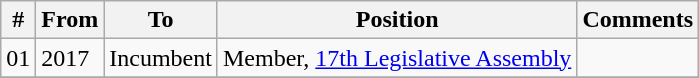<table class="wikitable sortable">
<tr>
<th>#</th>
<th>From</th>
<th>To</th>
<th>Position</th>
<th>Comments</th>
</tr>
<tr>
<td>01</td>
<td>2017</td>
<td>Incumbent</td>
<td>Member, <a href='#'>17th Legislative Assembly</a></td>
<td></td>
</tr>
<tr>
</tr>
</table>
